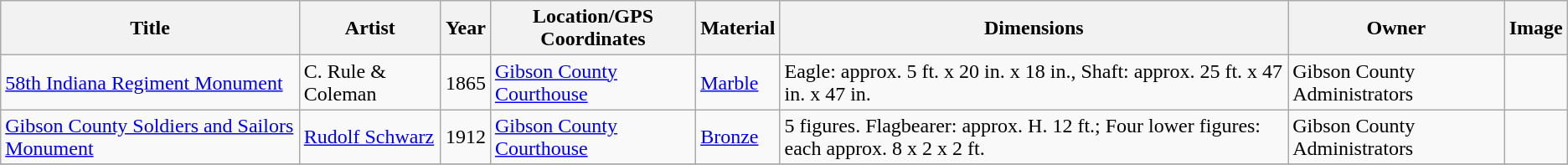<table class="wikitable sortable">
<tr>
<th>Title</th>
<th>Artist</th>
<th>Year</th>
<th>Location/GPS Coordinates</th>
<th>Material</th>
<th>Dimensions</th>
<th>Owner</th>
<th>Image</th>
</tr>
<tr>
<td><a href='#'>58th Indiana Regiment Monument</a></td>
<td>C. Rule & Coleman</td>
<td>1865</td>
<td><a href='#'>Gibson County Courthouse</a> </td>
<td><a href='#'>Marble</a></td>
<td>Eagle: approx. 5 ft. x 20 in. x 18 in., Shaft: approx. 25 ft. x 47 in. x 47 in.</td>
<td>Gibson County Administrators</td>
<td></td>
</tr>
<tr>
<td><a href='#'>Gibson County Soldiers and Sailors Monument</a></td>
<td><a href='#'>Rudolf Schwarz</a></td>
<td>1912</td>
<td><a href='#'>Gibson County Courthouse</a> </td>
<td><a href='#'>Bronze</a></td>
<td>5 figures. Flagbearer: approx. H. 12 ft.; Four lower figures: each approx. 8 x 2 x 2 ft.</td>
<td>Gibson County Administrators</td>
<td></td>
</tr>
<tr>
</tr>
</table>
